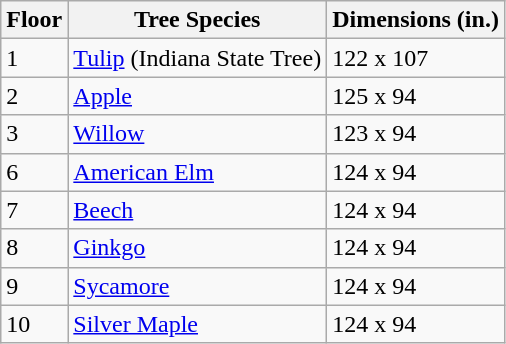<table class="wikitable">
<tr>
<th>Floor</th>
<th>Tree Species</th>
<th>Dimensions (in.)</th>
</tr>
<tr>
<td>1</td>
<td><a href='#'>Tulip</a> (Indiana State Tree)</td>
<td>122 x 107</td>
</tr>
<tr>
<td>2</td>
<td><a href='#'>Apple</a></td>
<td>125 x 94</td>
</tr>
<tr>
<td>3</td>
<td><a href='#'>Willow</a></td>
<td>123 x 94</td>
</tr>
<tr>
<td>6</td>
<td><a href='#'>American Elm</a></td>
<td>124 x 94</td>
</tr>
<tr>
<td>7</td>
<td><a href='#'>Beech</a></td>
<td>124 x 94</td>
</tr>
<tr>
<td>8</td>
<td><a href='#'>Ginkgo</a></td>
<td>124 x 94</td>
</tr>
<tr>
<td>9</td>
<td><a href='#'>Sycamore</a></td>
<td>124 x 94</td>
</tr>
<tr>
<td>10</td>
<td><a href='#'>Silver Maple</a></td>
<td>124 x 94</td>
</tr>
</table>
